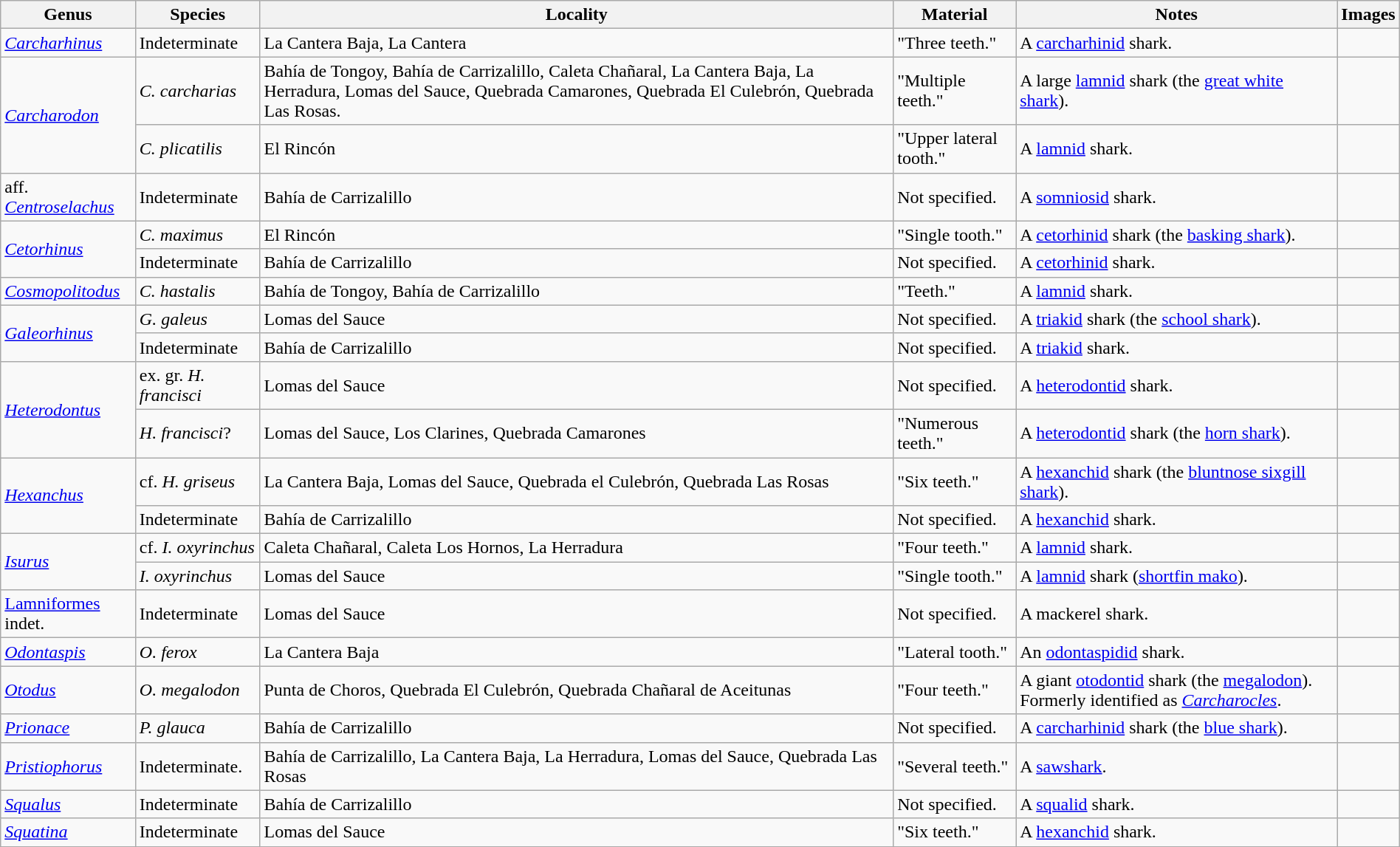<table class="wikitable" align="center" width="100%">
<tr>
<th>Genus</th>
<th>Species</th>
<th>Locality</th>
<th>Material</th>
<th>Notes</th>
<th>Images</th>
</tr>
<tr>
<td><em><a href='#'>Carcharhinus</a></em></td>
<td>Indeterminate</td>
<td>La Cantera Baja, La Cantera</td>
<td>"Three teeth."</td>
<td>A <a href='#'>carcharhinid</a> shark.</td>
<td></td>
</tr>
<tr>
<td rowspan="2"><em><a href='#'>Carcharodon</a></em></td>
<td><em>C. carcharias</em></td>
<td>Bahía de Tongoy, Bahía de Carrizalillo, Caleta Chañaral, La Cantera Baja, La Herradura, Lomas del Sauce, Quebrada Camarones, Quebrada El Culebrón, Quebrada Las Rosas.</td>
<td>"Multiple teeth."</td>
<td>A large <a href='#'>lamnid</a> shark (the <a href='#'>great white shark</a>).</td>
<td></td>
</tr>
<tr>
<td><em>C. plicatilis</em></td>
<td>El Rincón</td>
<td>"Upper lateral tooth."</td>
<td>A <a href='#'>lamnid</a> shark.</td>
<td></td>
</tr>
<tr>
<td>aff. <em><a href='#'>Centroselachus</a></em></td>
<td>Indeterminate</td>
<td>Bahía de Carrizalillo</td>
<td>Not specified.</td>
<td>A <a href='#'>somniosid</a> shark.</td>
<td></td>
</tr>
<tr>
<td rowspan="2"><em><a href='#'>Cetorhinus</a></em></td>
<td><em>C. maximus</em></td>
<td>El Rincón</td>
<td>"Single tooth."</td>
<td>A <a href='#'>cetorhinid</a> shark (the <a href='#'>basking shark</a>).</td>
<td></td>
</tr>
<tr>
<td>Indeterminate</td>
<td>Bahía de Carrizalillo</td>
<td>Not specified.</td>
<td>A <a href='#'>cetorhinid</a> shark.</td>
<td></td>
</tr>
<tr>
<td><em><a href='#'>Cosmopolitodus</a></em></td>
<td><em>C. hastalis</em></td>
<td>Bahía de Tongoy, Bahía de Carrizalillo</td>
<td>"Teeth."</td>
<td>A <a href='#'>lamnid</a> shark.</td>
<td></td>
</tr>
<tr>
<td rowspan="2"><em><a href='#'>Galeorhinus</a></em></td>
<td><em>G. galeus</em></td>
<td>Lomas del Sauce</td>
<td>Not specified.</td>
<td>A <a href='#'>triakid</a> shark (the <a href='#'>school shark</a>).</td>
<td></td>
</tr>
<tr>
<td>Indeterminate</td>
<td>Bahía de Carrizalillo</td>
<td>Not specified.</td>
<td>A <a href='#'>triakid</a> shark.</td>
<td></td>
</tr>
<tr>
<td rowspan="2"><em><a href='#'>Heterodontus</a></em></td>
<td>ex. gr. <em>H. francisci</em></td>
<td>Lomas del Sauce</td>
<td>Not specified.</td>
<td>A <a href='#'>heterodontid</a> shark.</td>
<td></td>
</tr>
<tr>
<td><em>H. francisci</em>?</td>
<td>Lomas del Sauce, Los Clarines, Quebrada Camarones</td>
<td>"Numerous teeth."</td>
<td>A <a href='#'>heterodontid</a> shark (the <a href='#'>horn shark</a>).</td>
<td></td>
</tr>
<tr>
<td rowspan="2"><em><a href='#'>Hexanchus</a></em></td>
<td>cf. <em>H. griseus</em></td>
<td>La Cantera Baja, Lomas del Sauce, Quebrada el Culebrón, Quebrada Las Rosas</td>
<td>"Six teeth."</td>
<td>A <a href='#'>hexanchid</a> shark (the <a href='#'>bluntnose sixgill shark</a>).</td>
<td></td>
</tr>
<tr>
<td>Indeterminate</td>
<td>Bahía de Carrizalillo</td>
<td>Not specified.</td>
<td>A <a href='#'>hexanchid</a> shark.</td>
<td></td>
</tr>
<tr>
<td rowspan="2"><em><a href='#'>Isurus</a></em></td>
<td>cf. <em>I. oxyrinchus</em></td>
<td>Caleta Chañaral, Caleta Los Hornos, La Herradura</td>
<td>"Four teeth."</td>
<td>A <a href='#'>lamnid</a> shark.</td>
<td></td>
</tr>
<tr>
<td><em>I. oxyrinchus</em></td>
<td>Lomas del Sauce</td>
<td>"Single tooth."</td>
<td>A <a href='#'>lamnid</a> shark (<a href='#'>shortfin mako</a>).</td>
<td></td>
</tr>
<tr>
<td><a href='#'>Lamniformes</a> indet.</td>
<td>Indeterminate</td>
<td>Lomas del Sauce</td>
<td>Not specified.</td>
<td>A mackerel shark.</td>
<td></td>
</tr>
<tr>
<td><em><a href='#'>Odontaspis</a></em></td>
<td><em>O. ferox</em></td>
<td>La Cantera Baja</td>
<td>"Lateral tooth."</td>
<td>An <a href='#'>odontaspidid</a> shark.</td>
<td></td>
</tr>
<tr>
<td><em><a href='#'>Otodus</a></em></td>
<td><em>O. megalodon</em></td>
<td>Punta de Choros, Quebrada El Culebrón, Quebrada Chañaral de Aceitunas</td>
<td>"Four teeth."</td>
<td>A giant <a href='#'>otodontid</a> shark (the <a href='#'>megalodon</a>). Formerly identified as <em><a href='#'>Carcharocles</a></em>.</td>
<td></td>
</tr>
<tr>
<td><em><a href='#'>Prionace</a></em></td>
<td><em>P. glauca</em></td>
<td>Bahía de Carrizalillo</td>
<td>Not specified.</td>
<td>A <a href='#'>carcharhinid</a> shark (the <a href='#'>blue shark</a>).</td>
<td></td>
</tr>
<tr>
<td><em><a href='#'>Pristiophorus</a></em></td>
<td>Indeterminate.</td>
<td>Bahía de Carrizalillo, La Cantera Baja, La Herradura, Lomas del Sauce, Quebrada Las Rosas</td>
<td>"Several teeth."</td>
<td>A <a href='#'>sawshark</a>.</td>
<td><span></span></td>
</tr>
<tr>
<td><em><a href='#'>Squalus</a></em></td>
<td>Indeterminate</td>
<td>Bahía de Carrizalillo</td>
<td>Not specified.</td>
<td>A <a href='#'>squalid</a> shark.</td>
<td></td>
</tr>
<tr>
<td><em><a href='#'>Squatina</a></em></td>
<td>Indeterminate</td>
<td>Lomas del Sauce</td>
<td>"Six teeth."</td>
<td>A <a href='#'>hexanchid</a> shark.</td>
<td></td>
</tr>
<tr>
</tr>
</table>
